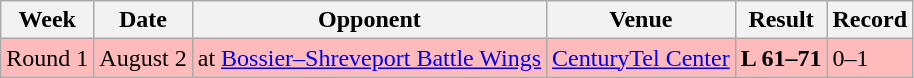<table class="wikitable">
<tr>
<th>Week</th>
<th>Date</th>
<th>Opponent</th>
<th>Venue</th>
<th>Result</th>
<th>Record</th>
</tr>
<tr bgcolor="#ffbbbb">
<td>Round 1</td>
<td>August 2</td>
<td>at <a href='#'>Bossier–Shreveport Battle Wings</a></td>
<td><a href='#'>CenturyTel Center</a></td>
<td><strong>L 61–71</strong></td>
<td>0–1</td>
</tr>
</table>
